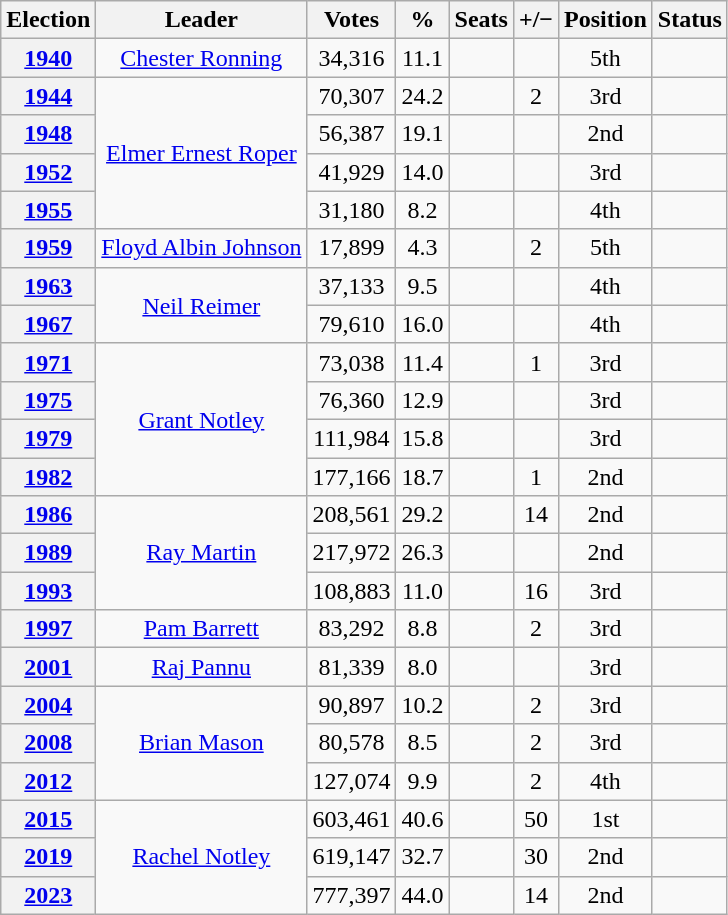<table class=wikitable style="text-align: center;">
<tr>
<th>Election</th>
<th>Leader</th>
<th>Votes</th>
<th>%</th>
<th>Seats</th>
<th>+/−</th>
<th>Position</th>
<th>Status</th>
</tr>
<tr>
<th><a href='#'>1940</a></th>
<td><a href='#'>Chester Ronning</a></td>
<td>34,316</td>
<td>11.1</td>
<td></td>
<td></td>
<td> 5th</td>
<td></td>
</tr>
<tr>
<th><a href='#'>1944</a></th>
<td rowspan=4><a href='#'>Elmer Ernest Roper</a></td>
<td>70,307</td>
<td>24.2</td>
<td></td>
<td> 2</td>
<td> 3rd</td>
<td></td>
</tr>
<tr>
<th><a href='#'>1948</a></th>
<td>56,387</td>
<td>19.1</td>
<td></td>
<td></td>
<td> 2nd</td>
<td></td>
</tr>
<tr>
<th><a href='#'>1952</a></th>
<td>41,929</td>
<td>14.0</td>
<td></td>
<td></td>
<td> 3rd</td>
<td></td>
</tr>
<tr>
<th><a href='#'>1955</a></th>
<td>31,180</td>
<td>8.2</td>
<td></td>
<td></td>
<td> 4th</td>
<td></td>
</tr>
<tr>
<th><a href='#'>1959</a></th>
<td><a href='#'>Floyd Albin Johnson</a></td>
<td>17,899</td>
<td>4.3</td>
<td></td>
<td> 2</td>
<td> 5th</td>
<td></td>
</tr>
<tr>
<th><a href='#'>1963</a></th>
<td rowspan=2><a href='#'>Neil Reimer</a></td>
<td>37,133</td>
<td>9.5</td>
<td></td>
<td></td>
<td> 4th</td>
<td></td>
</tr>
<tr>
<th><a href='#'>1967</a></th>
<td>79,610</td>
<td>16.0</td>
<td></td>
<td></td>
<td> 4th</td>
<td></td>
</tr>
<tr>
<th><a href='#'>1971</a></th>
<td rowspan=4><a href='#'>Grant Notley</a></td>
<td>73,038</td>
<td>11.4</td>
<td></td>
<td> 1</td>
<td> 3rd</td>
<td></td>
</tr>
<tr>
<th><a href='#'>1975</a></th>
<td>76,360</td>
<td>12.9</td>
<td></td>
<td></td>
<td> 3rd</td>
<td></td>
</tr>
<tr>
<th><a href='#'>1979</a></th>
<td>111,984</td>
<td>15.8</td>
<td></td>
<td></td>
<td> 3rd</td>
<td></td>
</tr>
<tr>
<th><a href='#'>1982</a></th>
<td>177,166</td>
<td>18.7</td>
<td></td>
<td> 1</td>
<td> 2nd</td>
<td></td>
</tr>
<tr>
<th><a href='#'>1986</a></th>
<td rowspan=3><a href='#'>Ray Martin</a></td>
<td>208,561</td>
<td>29.2</td>
<td></td>
<td> 14</td>
<td> 2nd</td>
<td></td>
</tr>
<tr>
<th><a href='#'>1989</a></th>
<td>217,972</td>
<td>26.3</td>
<td></td>
<td></td>
<td> 2nd</td>
<td></td>
</tr>
<tr>
<th><a href='#'>1993</a></th>
<td>108,883</td>
<td>11.0</td>
<td></td>
<td> 16</td>
<td> 3rd</td>
<td></td>
</tr>
<tr>
<th><a href='#'>1997</a></th>
<td><a href='#'>Pam Barrett</a></td>
<td>83,292</td>
<td>8.8</td>
<td></td>
<td> 2</td>
<td> 3rd</td>
<td></td>
</tr>
<tr>
<th><a href='#'>2001</a></th>
<td><a href='#'>Raj Pannu</a></td>
<td>81,339</td>
<td>8.0</td>
<td></td>
<td></td>
<td> 3rd</td>
<td></td>
</tr>
<tr>
<th><a href='#'>2004</a></th>
<td rowspan=3><a href='#'>Brian Mason</a></td>
<td>90,897</td>
<td>10.2</td>
<td></td>
<td> 2</td>
<td> 3rd</td>
<td></td>
</tr>
<tr>
<th><a href='#'>2008</a></th>
<td>80,578</td>
<td>8.5</td>
<td></td>
<td> 2</td>
<td> 3rd</td>
<td></td>
</tr>
<tr>
<th><a href='#'>2012</a></th>
<td>127,074</td>
<td>9.9</td>
<td></td>
<td> 2</td>
<td> 4th</td>
<td></td>
</tr>
<tr>
<th><a href='#'>2015</a></th>
<td rowspan=3><a href='#'>Rachel Notley</a></td>
<td>603,461</td>
<td>40.6</td>
<td></td>
<td> 50</td>
<td> 1st</td>
<td></td>
</tr>
<tr>
<th><a href='#'>2019</a></th>
<td>619,147</td>
<td>32.7</td>
<td></td>
<td> 30</td>
<td> 2nd</td>
<td></td>
</tr>
<tr>
<th><a href='#'>2023</a></th>
<td>777,397</td>
<td>44.0</td>
<td></td>
<td> 14</td>
<td> 2nd</td>
<td></td>
</tr>
</table>
